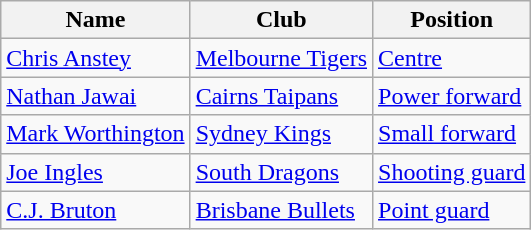<table class="wikitable">
<tr>
<th>Name</th>
<th>Club</th>
<th>Position</th>
</tr>
<tr>
<td><a href='#'>Chris Anstey</a></td>
<td><a href='#'>Melbourne Tigers</a></td>
<td><a href='#'>Centre</a></td>
</tr>
<tr>
<td><a href='#'>Nathan Jawai</a></td>
<td><a href='#'>Cairns Taipans</a></td>
<td><a href='#'>Power forward</a></td>
</tr>
<tr>
<td><a href='#'>Mark Worthington</a></td>
<td><a href='#'>Sydney Kings</a></td>
<td><a href='#'>Small forward</a></td>
</tr>
<tr>
<td><a href='#'>Joe Ingles</a></td>
<td><a href='#'>South Dragons</a></td>
<td><a href='#'>Shooting guard</a></td>
</tr>
<tr>
<td><a href='#'>C.J. Bruton</a></td>
<td><a href='#'>Brisbane Bullets</a></td>
<td><a href='#'>Point guard</a></td>
</tr>
</table>
